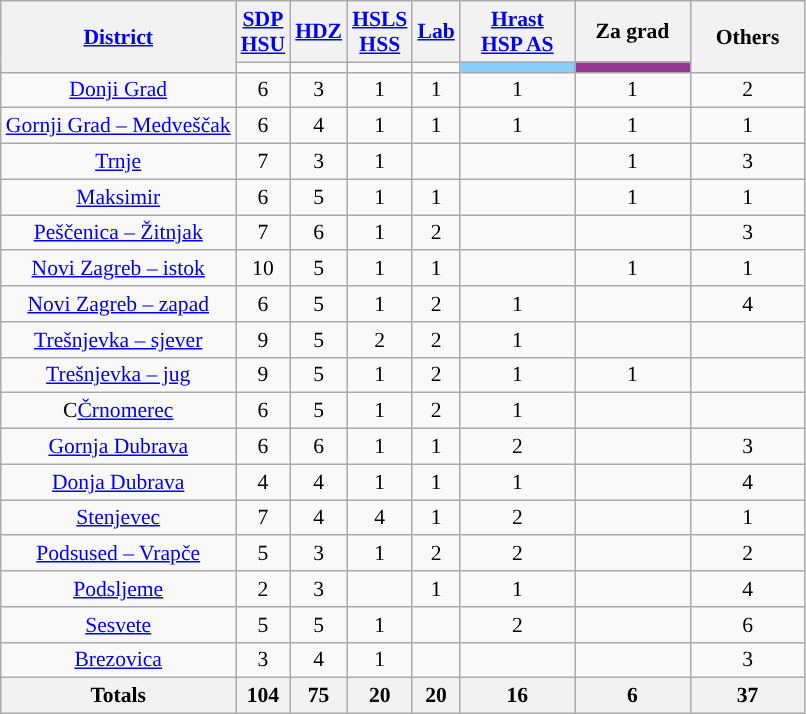<table class="wikitable" style="text-align:center; font-size:90%;">
<tr>
<th rowspan=2><a href='#'>District</a></th>
<th><a href='#'>SDP</a><br><a href='#'>HSU</a></th>
<th><a href='#'>HDZ</a></th>
<th><a href='#'>HSLS</a><br><a href='#'>HSS</a></th>
<th><a href='#'>Lab</a></th>
<th><a href='#'>Hrast</a><br><a href='#'>HSP AS</a></th>
<th>Za grad</th>
<th style="width:70px;" rowspan="2">Others</th>
</tr>
<tr>
<td style="background: "></td>
<td style="background: "></td>
<td style="background: "></td>
<td style="background: "></td>
<td style="background-color:#87CEFA; width:70px;"></td>
<td style="background-color:#953993; width:70px;"></td>
</tr>
<tr>
<td><a href='#'>Donji Grad</a></td>
<td>6</td>
<td>3</td>
<td>1</td>
<td>1</td>
<td>1</td>
<td>1</td>
<td>2</td>
</tr>
<tr>
<td><a href='#'>Gornji Grad – Medveščak</a></td>
<td>6</td>
<td>4</td>
<td>1</td>
<td>1</td>
<td>1</td>
<td>1</td>
<td>1</td>
</tr>
<tr>
<td><a href='#'>Trnje</a></td>
<td>7</td>
<td>3</td>
<td>1</td>
<td></td>
<td></td>
<td>1</td>
<td>3</td>
</tr>
<tr>
<td><a href='#'>Maksimir</a></td>
<td>6</td>
<td>5</td>
<td>1</td>
<td>1</td>
<td></td>
<td>1</td>
<td>1</td>
</tr>
<tr>
<td><a href='#'>Peščenica – Žitnjak</a></td>
<td>7</td>
<td>6</td>
<td>1</td>
<td>2</td>
<td></td>
<td></td>
<td>3</td>
</tr>
<tr>
<td><a href='#'>Novi Zagreb – istok</a></td>
<td>10</td>
<td>5</td>
<td>1</td>
<td>1</td>
<td></td>
<td>1</td>
<td>1</td>
</tr>
<tr>
<td><a href='#'>Novi Zagreb – zapad</a></td>
<td>6</td>
<td>5</td>
<td>1</td>
<td>2</td>
<td>1</td>
<td></td>
<td>4</td>
</tr>
<tr>
<td><a href='#'>Trešnjevka – sjever</a></td>
<td>9</td>
<td>5</td>
<td>2</td>
<td>2</td>
<td>1</td>
<td></td>
<td></td>
</tr>
<tr>
<td><a href='#'>Trešnjevka – jug</a></td>
<td>9</td>
<td>5</td>
<td>1</td>
<td>2</td>
<td>1</td>
<td>1</td>
<td></td>
</tr>
<tr>
<td><span>C</span><a href='#'>Črnomerec</a></td>
<td>6</td>
<td>5</td>
<td>1</td>
<td>2</td>
<td>1</td>
<td></td>
<td></td>
</tr>
<tr>
<td><a href='#'>Gornja Dubrava</a></td>
<td>6</td>
<td>6</td>
<td>1</td>
<td>1</td>
<td>2</td>
<td></td>
<td>3</td>
</tr>
<tr>
<td><a href='#'>Donja Dubrava</a></td>
<td>4</td>
<td>4</td>
<td>1</td>
<td>1</td>
<td>1</td>
<td></td>
<td>4</td>
</tr>
<tr>
<td><a href='#'>Stenjevec</a></td>
<td>7</td>
<td>4</td>
<td>4</td>
<td>1</td>
<td>2</td>
<td></td>
<td>1</td>
</tr>
<tr>
<td><a href='#'>Podsused – Vrapče</a></td>
<td>5</td>
<td>3</td>
<td>1</td>
<td>2</td>
<td>2</td>
<td></td>
<td>2</td>
</tr>
<tr>
<td><a href='#'>Podsljeme</a></td>
<td>2</td>
<td>3</td>
<td></td>
<td>1</td>
<td>1</td>
<td></td>
<td>4</td>
</tr>
<tr>
<td><a href='#'>Sesvete</a></td>
<td>5</td>
<td>5</td>
<td>1</td>
<td></td>
<td>2</td>
<td></td>
<td>6</td>
</tr>
<tr>
<td><a href='#'>Brezovica</a></td>
<td>3</td>
<td>4</td>
<td>1</td>
<td></td>
<td></td>
<td></td>
<td>3</td>
</tr>
<tr>
<th>Totals</th>
<th>104</th>
<th>75</th>
<th>20</th>
<th>20</th>
<th>16</th>
<th>6</th>
<th>37</th>
</tr>
</table>
